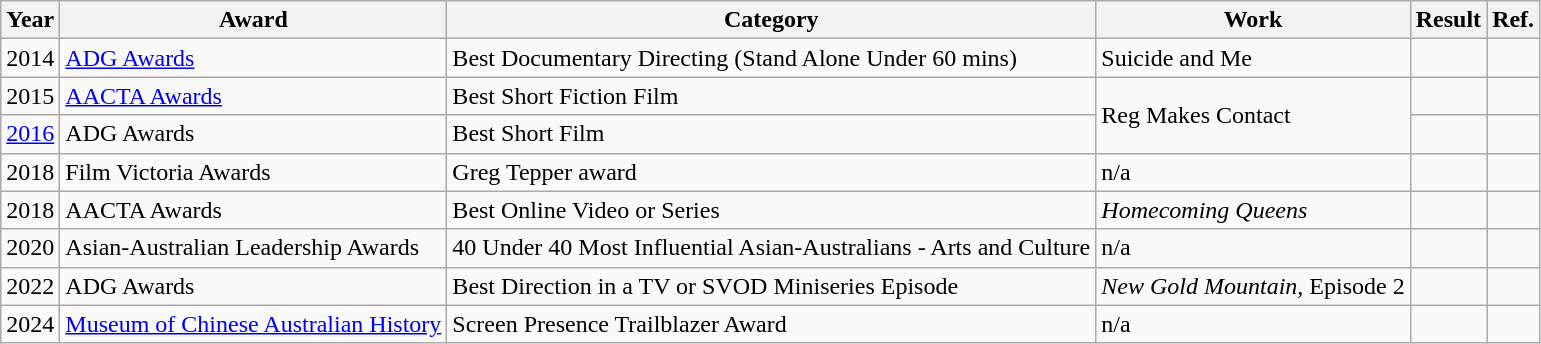<table class="wikitable sortable">
<tr>
<th>Year</th>
<th>Award</th>
<th>Category</th>
<th>Work</th>
<th>Result</th>
<th class=unsortable>Ref.</th>
</tr>
<tr>
<td>2014</td>
<td><a href='#'>ADG Awards</a></td>
<td>Best Documentary Directing (Stand Alone Under 60 mins)</td>
<td>Suicide and Me</td>
<td></td>
<td></td>
</tr>
<tr>
<td>2015</td>
<td><a href='#'>AACTA Awards</a></td>
<td>Best Short Fiction Film</td>
<td rowspan="2">Reg Makes Contact</td>
<td></td>
<td></td>
</tr>
<tr>
<td><a href='#'>2016</a></td>
<td>ADG Awards</td>
<td>Best Short Film</td>
<td></td>
<td></td>
</tr>
<tr>
<td>2018</td>
<td>Film Victoria Awards</td>
<td>Greg Tepper award</td>
<td>n/a</td>
<td></td>
<td></td>
</tr>
<tr>
<td>2018</td>
<td>AACTA Awards</td>
<td>Best Online Video or Series</td>
<td><em>Homecoming Queens</em></td>
<td></td>
<td></td>
</tr>
<tr>
<td>2020</td>
<td>Asian-Australian Leadership Awards</td>
<td>40 Under 40 Most Influential Asian-Australians - Arts and Culture</td>
<td>n/a</td>
<td></td>
<td></td>
</tr>
<tr>
<td>2022</td>
<td>ADG Awards</td>
<td>Best Direction in a TV or SVOD Miniseries Episode</td>
<td><em>New Gold Mountain,</em> Episode 2</td>
<td></td>
<td></td>
</tr>
<tr>
<td>2024</td>
<td><a href='#'>Museum of Chinese Australian History</a></td>
<td>Screen Presence Trailblazer Award</td>
<td>n/a</td>
<td></td>
<td></td>
</tr>
</table>
